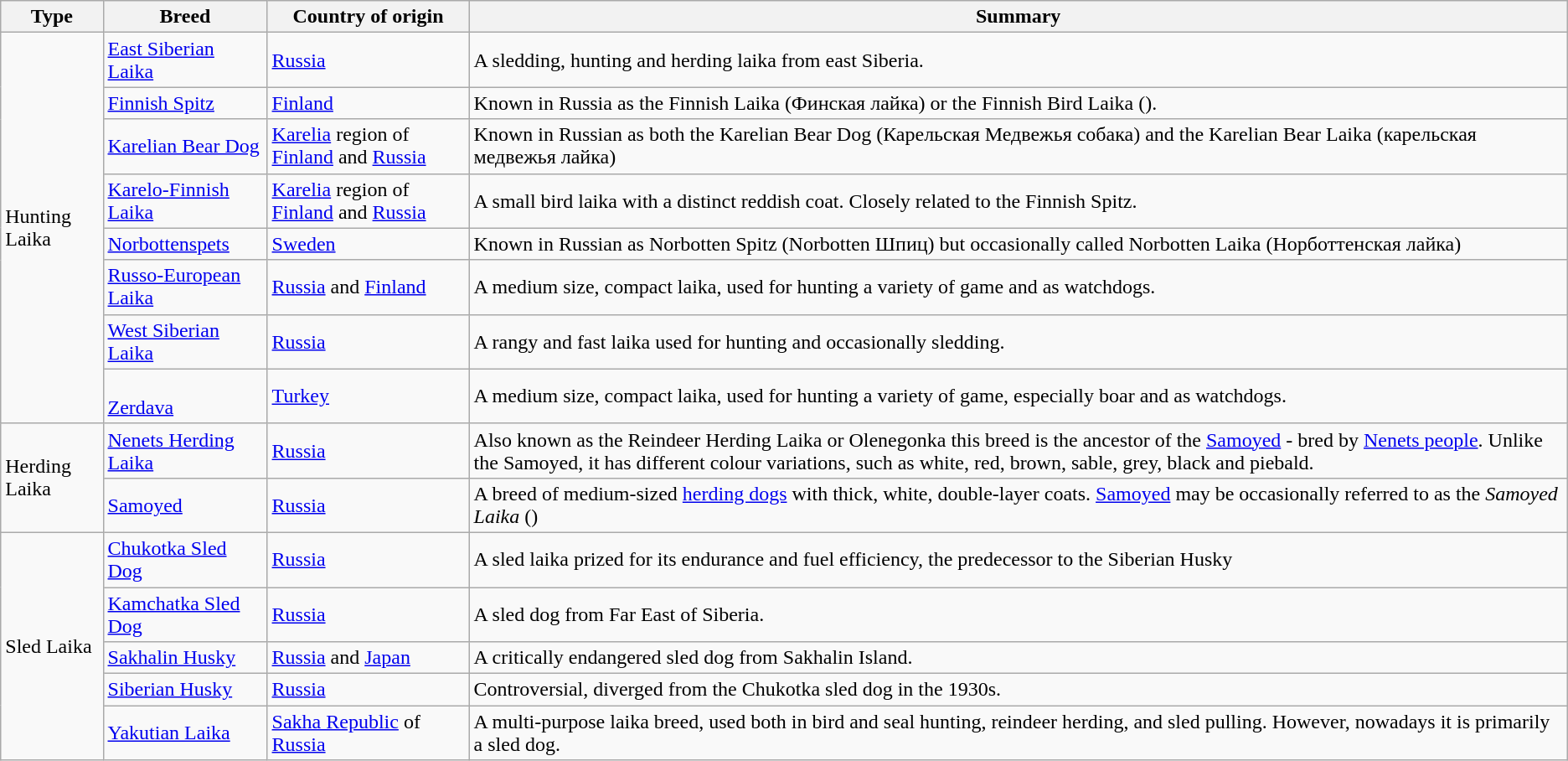<table class="wikitable">
<tr>
<th>Type</th>
<th>Breed</th>
<th>Country of origin</th>
<th>Summary</th>
</tr>
<tr>
<td rowspan="8">Hunting Laika</td>
<td><a href='#'>East Siberian Laika</a></td>
<td><a href='#'>Russia</a></td>
<td>A sledding, hunting and herding laika from east Siberia. </td>
</tr>
<tr>
<td><a href='#'>Finnish Spitz</a></td>
<td><a href='#'>Finland</a></td>
<td>Known in Russia as the Finnish Laika (Финская лайка) or the Finnish Bird Laika ().</td>
</tr>
<tr>
<td><a href='#'>Karelian Bear Dog</a></td>
<td><a href='#'>Karelia</a> region of <a href='#'>Finland</a> and <a href='#'>Russia</a></td>
<td>Known in Russian as both the Karelian Bear Dog (Карельская Медвежья собака) and the Karelian Bear Laika (карельская медвежья лайка)</td>
</tr>
<tr>
<td><a href='#'>Karelo-Finnish Laika</a></td>
<td><a href='#'>Karelia</a> region of <a href='#'>Finland</a> and <a href='#'>Russia</a></td>
<td>A small bird laika with a distinct reddish coat.  Closely related to the Finnish Spitz.</td>
</tr>
<tr>
<td><a href='#'>Norbottenspets</a></td>
<td><a href='#'>Sweden</a></td>
<td>Known in Russian as Norbotten Spitz (Norbotten Шпиц) but occasionally called Norbotten Laika (Норботтенская лайка)</td>
</tr>
<tr>
<td><a href='#'>Russo-European Laika</a></td>
<td><a href='#'>Russia</a> and <a href='#'>Finland</a></td>
<td>A medium size, compact laika, used for hunting a variety of game and as watchdogs.</td>
</tr>
<tr>
<td><a href='#'>West Siberian Laika</a></td>
<td><a href='#'>Russia</a></td>
<td>A rangy and fast laika used for hunting and occasionally sledding.</td>
</tr>
<tr>
<td><br>
<a href='#'>Zerdava</a></td>
<td><a href='#'>Turkey</a></td>
<td>A medium size, compact laika, used for hunting a variety of game, especially boar and as watchdogs.</td>
</tr>
<tr>
<td rowspan="2">Herding Laika</td>
<td><a href='#'>Nenets Herding Laika</a></td>
<td><a href='#'>Russia</a></td>
<td>Also known as the Reindeer Herding Laika or Olenegonka this breed is the ancestor of the <a href='#'>Samoyed</a> - bred by <a href='#'>Nenets people</a>. Unlike the Samoyed, it has different colour variations, such as white, red, brown, sable, grey, black and piebald.</td>
</tr>
<tr>
<td><a href='#'>Samoyed</a></td>
<td><a href='#'>Russia</a></td>
<td>A breed of medium-sized <a href='#'>herding dogs</a> with thick, white, double-layer coats. <a href='#'>Samoyed</a> may be occasionally referred to as the <em>Samoyed Laika</em> ()</td>
</tr>
<tr>
<td rowspan="5">Sled Laika</td>
<td><a href='#'>Chukotka Sled Dog</a></td>
<td><a href='#'>Russia</a></td>
<td>A sled laika prized for its endurance and fuel efficiency, the predecessor to the Siberian Husky</td>
</tr>
<tr>
<td><a href='#'>Kamchatka Sled Dog</a></td>
<td><a href='#'>Russia</a></td>
<td>A sled dog from Far East of Siberia.</td>
</tr>
<tr>
<td><a href='#'>Sakhalin Husky</a></td>
<td><a href='#'>Russia</a> and <a href='#'>Japan</a></td>
<td>A critically endangered sled dog from Sakhalin Island.</td>
</tr>
<tr>
<td><a href='#'>Siberian Husky</a></td>
<td><a href='#'>Russia</a></td>
<td>Controversial, diverged from the Chukotka sled dog in the 1930s.</td>
</tr>
<tr>
<td><a href='#'>Yakutian Laika</a></td>
<td><a href='#'>Sakha Republic</a> of <a href='#'>Russia</a></td>
<td>A multi-purpose laika breed, used both in bird and seal hunting, reindeer herding, and sled pulling. However, nowadays it is primarily a sled dog.</td>
</tr>
</table>
